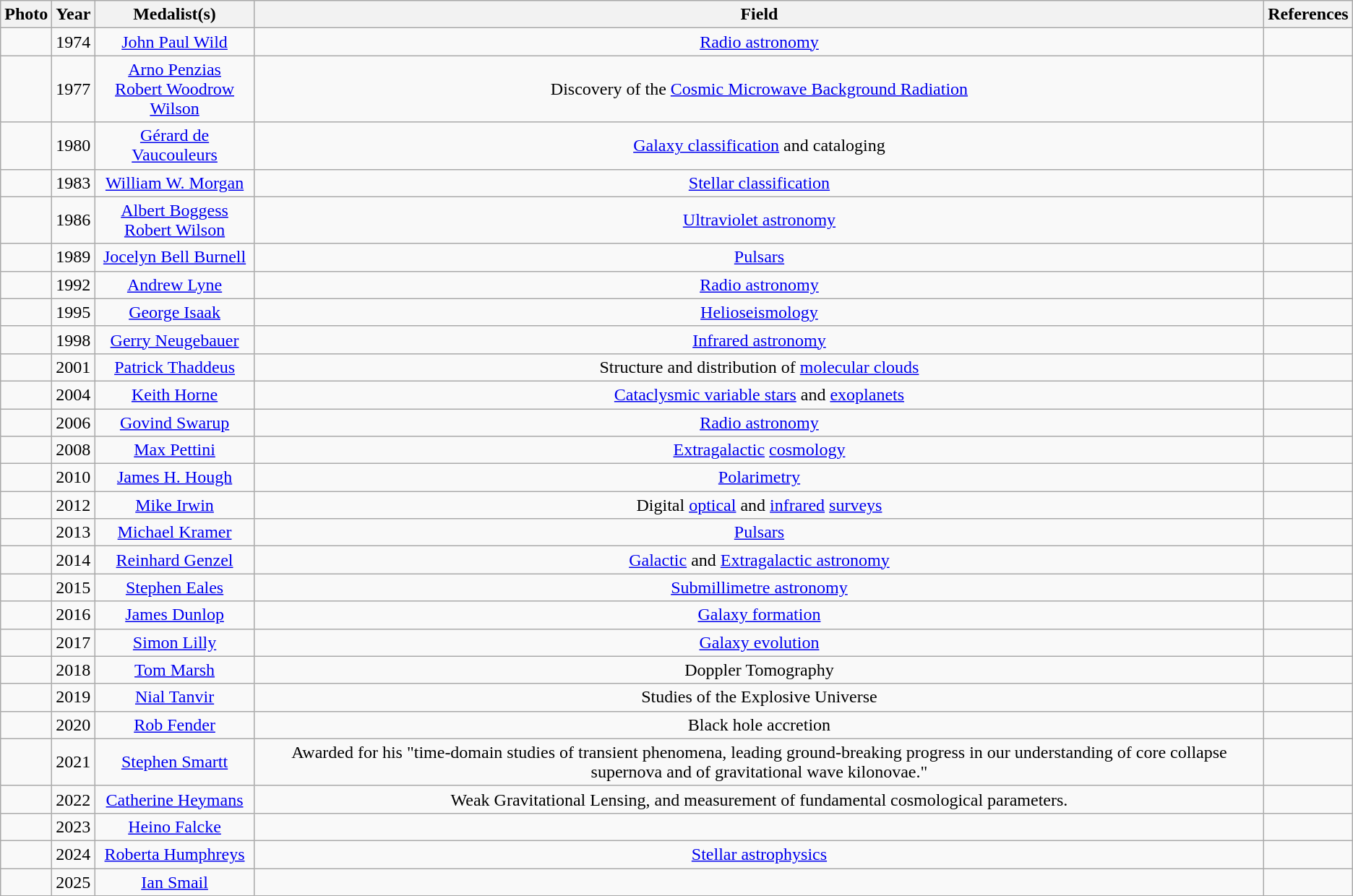<table class="wikitable sortable" style="text-align:center;">
<tr>
<th>Photo</th>
<th>Year</th>
<th>Medalist(s)</th>
<th>Field</th>
<th>References</th>
</tr>
<tr>
<td></td>
<td>1974</td>
<td><a href='#'>John Paul Wild</a></td>
<td><a href='#'>Radio astronomy</a></td>
<td></td>
</tr>
<tr>
<td></td>
<td>1977</td>
<td><a href='#'>Arno Penzias</a><br><a href='#'>Robert Woodrow Wilson</a></td>
<td>Discovery of the <a href='#'>Cosmic Microwave Background Radiation</a></td>
<td></td>
</tr>
<tr>
<td></td>
<td>1980</td>
<td><a href='#'>Gérard de Vaucouleurs</a></td>
<td><a href='#'>Galaxy classification</a> and cataloging</td>
<td></td>
</tr>
<tr>
<td></td>
<td>1983</td>
<td><a href='#'>William W. Morgan</a></td>
<td><a href='#'>Stellar classification</a></td>
<td></td>
</tr>
<tr>
<td></td>
<td>1986</td>
<td><a href='#'>Albert Boggess</a><br><a href='#'>Robert Wilson</a></td>
<td><a href='#'>Ultraviolet astronomy</a></td>
<td></td>
</tr>
<tr>
<td></td>
<td>1989</td>
<td><a href='#'>Jocelyn Bell Burnell</a></td>
<td><a href='#'>Pulsars</a></td>
<td></td>
</tr>
<tr>
<td></td>
<td>1992</td>
<td><a href='#'>Andrew Lyne</a></td>
<td><a href='#'>Radio astronomy</a></td>
<td></td>
</tr>
<tr>
<td></td>
<td>1995</td>
<td><a href='#'>George Isaak</a></td>
<td><a href='#'>Helioseismology</a></td>
<td></td>
</tr>
<tr>
<td></td>
<td>1998</td>
<td><a href='#'>Gerry Neugebauer</a></td>
<td><a href='#'>Infrared astronomy</a></td>
<td></td>
</tr>
<tr>
<td></td>
<td>2001</td>
<td><a href='#'>Patrick Thaddeus</a></td>
<td>Structure and distribution of <a href='#'>molecular clouds</a></td>
<td></td>
</tr>
<tr>
<td></td>
<td>2004</td>
<td><a href='#'>Keith Horne</a></td>
<td><a href='#'>Cataclysmic variable stars</a> and <a href='#'>exoplanets</a></td>
<td></td>
</tr>
<tr>
<td></td>
<td>2006</td>
<td><a href='#'>Govind Swarup</a></td>
<td><a href='#'>Radio astronomy</a></td>
<td></td>
</tr>
<tr>
<td></td>
<td>2008</td>
<td><a href='#'>Max Pettini</a></td>
<td><a href='#'>Extragalactic</a> <a href='#'>cosmology</a></td>
<td></td>
</tr>
<tr>
<td></td>
<td>2010</td>
<td><a href='#'>James H. Hough</a></td>
<td><a href='#'>Polarimetry</a></td>
<td></td>
</tr>
<tr>
<td></td>
<td>2012</td>
<td><a href='#'>Mike Irwin</a></td>
<td>Digital <a href='#'>optical</a> and <a href='#'>infrared</a> <a href='#'>surveys</a></td>
<td></td>
</tr>
<tr>
<td></td>
<td>2013</td>
<td><a href='#'>Michael Kramer</a></td>
<td><a href='#'>Pulsars</a></td>
<td></td>
</tr>
<tr>
<td></td>
<td>2014</td>
<td><a href='#'>Reinhard Genzel</a></td>
<td><a href='#'>Galactic</a> and <a href='#'>Extragalactic astronomy</a></td>
<td></td>
</tr>
<tr>
<td></td>
<td>2015</td>
<td><a href='#'>Stephen Eales</a></td>
<td><a href='#'>Submillimetre astronomy</a></td>
<td></td>
</tr>
<tr>
<td></td>
<td>2016</td>
<td><a href='#'>James Dunlop</a></td>
<td><a href='#'>Galaxy formation</a></td>
<td></td>
</tr>
<tr>
<td></td>
<td>2017</td>
<td><a href='#'>Simon Lilly</a></td>
<td><a href='#'>Galaxy evolution</a></td>
<td></td>
</tr>
<tr>
<td></td>
<td>2018</td>
<td><a href='#'>Tom Marsh</a></td>
<td>Doppler Tomography</td>
<td></td>
</tr>
<tr>
<td></td>
<td>2019</td>
<td><a href='#'>Nial Tanvir</a></td>
<td>Studies of the Explosive Universe</td>
<td></td>
</tr>
<tr>
<td></td>
<td>2020</td>
<td><a href='#'>Rob Fender</a></td>
<td>Black hole accretion</td>
<td></td>
</tr>
<tr>
<td></td>
<td>2021</td>
<td><a href='#'>Stephen Smartt</a></td>
<td>Awarded for his "time-domain studies of transient phenomena, leading ground-breaking progress in our understanding of core collapse supernova and of gravitational wave kilonovae."</td>
<td></td>
</tr>
<tr>
<td></td>
<td>2022</td>
<td><a href='#'>Catherine Heymans</a></td>
<td>Weak Gravitational Lensing, and measurement of fundamental cosmological parameters.</td>
<td></td>
</tr>
<tr>
<td></td>
<td>2023</td>
<td><a href='#'>Heino Falcke</a></td>
<td></td>
<td></td>
</tr>
<tr>
<td></td>
<td>2024</td>
<td><a href='#'>Roberta Humphreys</a></td>
<td><a href='#'>Stellar astrophysics</a></td>
<td></td>
</tr>
<tr>
<td></td>
<td>2025</td>
<td><a href='#'>Ian Smail</a></td>
<td></td>
<td></td>
</tr>
</table>
